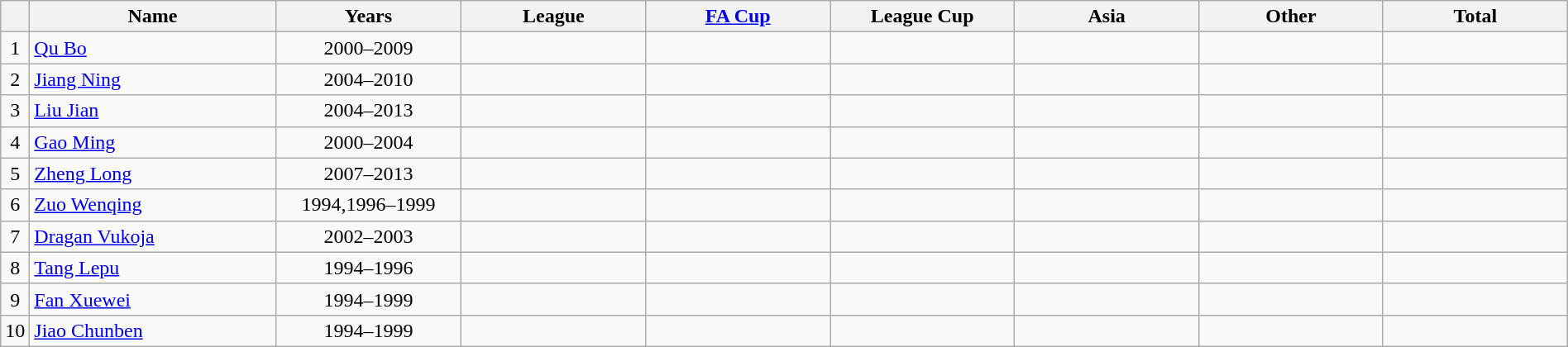<table class="wikitable sortable" width=100% style=text-align:Center>
<tr>
<th></th>
<th width=16%>Name</th>
<th width=12%>Years</th>
<th width=12%>League</th>
<th width=12%><a href='#'>FA Cup</a></th>
<th width=12%>League Cup</th>
<th width=12%>Asia</th>
<th width=12%>Other</th>
<th width=12%>Total</th>
</tr>
<tr>
<td>1</td>
<td align="left"> <a href='#'>Qu Bo</a></td>
<td>2000–2009</td>
<td></td>
<td></td>
<td></td>
<td></td>
<td></td>
<td></td>
</tr>
<tr>
<td>2</td>
<td align="left"> <a href='#'>Jiang Ning</a></td>
<td>2004–2010</td>
<td></td>
<td></td>
<td></td>
<td></td>
<td></td>
<td></td>
</tr>
<tr>
<td>3</td>
<td align="left"> <a href='#'>Liu Jian</a></td>
<td>2004–2013</td>
<td></td>
<td></td>
<td></td>
<td></td>
<td></td>
<td></td>
</tr>
<tr>
<td>4</td>
<td align="left"> <a href='#'>Gao Ming</a></td>
<td>2000–2004</td>
<td></td>
<td></td>
<td></td>
<td></td>
<td></td>
<td></td>
</tr>
<tr>
<td>5</td>
<td align="left"> <a href='#'>Zheng Long</a></td>
<td>2007–2013</td>
<td></td>
<td></td>
<td></td>
<td></td>
<td></td>
<td></td>
</tr>
<tr>
<td>6</td>
<td align="left"> <a href='#'>Zuo Wenqing</a></td>
<td>1994,1996–1999</td>
<td></td>
<td></td>
<td></td>
<td></td>
<td></td>
<td></td>
</tr>
<tr>
<td>7</td>
<td align="left"> <a href='#'>Dragan Vukoja</a></td>
<td>2002–2003</td>
<td></td>
<td></td>
<td></td>
<td></td>
<td></td>
<td></td>
</tr>
<tr>
<td>8</td>
<td align="left"> <a href='#'>Tang Lepu</a></td>
<td>1994–1996</td>
<td></td>
<td></td>
<td></td>
<td></td>
<td></td>
<td></td>
</tr>
<tr>
<td>9</td>
<td align="left"> <a href='#'>Fan Xuewei</a></td>
<td>1994–1999</td>
<td></td>
<td></td>
<td></td>
<td></td>
<td></td>
<td></td>
</tr>
<tr>
<td>10</td>
<td align="left"> <a href='#'>Jiao Chunben</a></td>
<td>1994–1999</td>
<td></td>
<td></td>
<td></td>
<td></td>
<td></td>
<td></td>
</tr>
</table>
